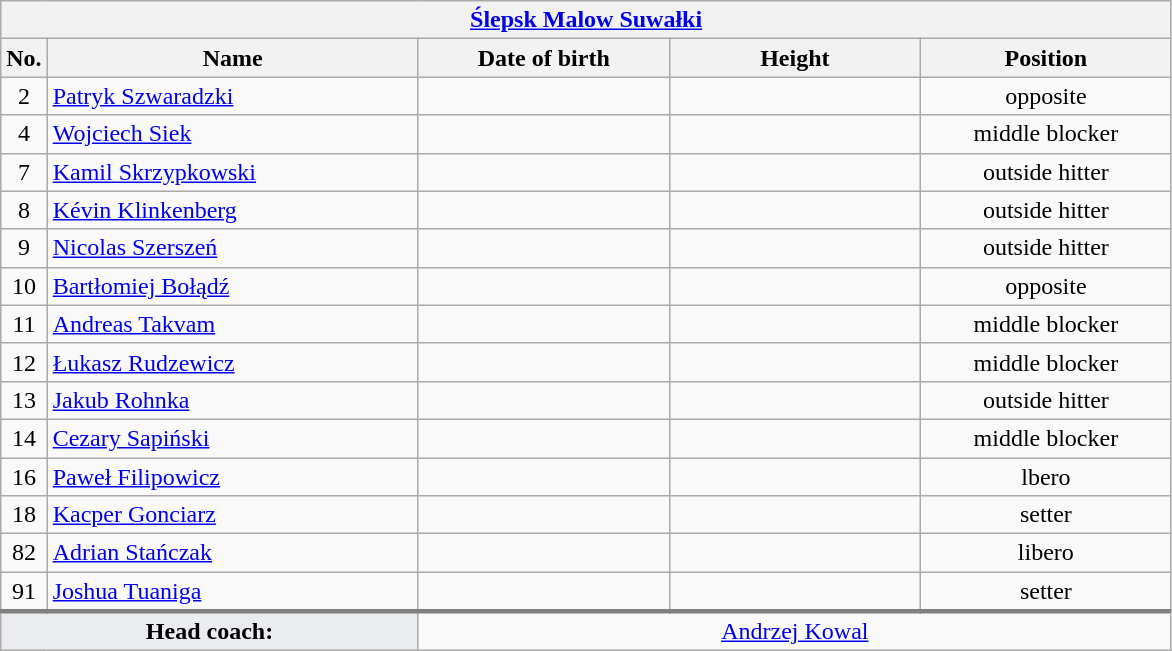<table class="wikitable collapsible collapsed" style="font-size:100%; text-align:center">
<tr>
<th colspan=5 style="width:30em"><a href='#'>Ślepsk Malow Suwałki</a></th>
</tr>
<tr>
<th>No.</th>
<th style="width:15em">Name</th>
<th style="width:10em">Date of birth</th>
<th style="width:10em">Height</th>
<th style="width:10em">Position</th>
</tr>
<tr>
<td>2</td>
<td align=left> <a href='#'>Patryk Szwaradzki</a></td>
<td align=right></td>
<td></td>
<td>opposite</td>
</tr>
<tr>
<td>4</td>
<td align=left> <a href='#'>Wojciech Siek</a></td>
<td align=right></td>
<td></td>
<td>middle blocker</td>
</tr>
<tr>
<td>7</td>
<td align=left> <a href='#'>Kamil Skrzypkowski</a></td>
<td align=right></td>
<td></td>
<td>outside hitter</td>
</tr>
<tr>
<td>8</td>
<td align=left> <a href='#'>Kévin Klinkenberg</a></td>
<td align=right></td>
<td></td>
<td>outside hitter</td>
</tr>
<tr>
<td>9</td>
<td align=left> <a href='#'>Nicolas Szerszeń</a></td>
<td align=right></td>
<td></td>
<td>outside hitter</td>
</tr>
<tr>
<td>10</td>
<td align=left> <a href='#'>Bartłomiej Bołądź</a></td>
<td align=right></td>
<td></td>
<td>opposite</td>
</tr>
<tr>
<td>11</td>
<td align=left> <a href='#'>Andreas Takvam</a></td>
<td align=right></td>
<td></td>
<td>middle blocker</td>
</tr>
<tr>
<td>12</td>
<td align=left> <a href='#'>Łukasz Rudzewicz</a></td>
<td align=right></td>
<td></td>
<td>middle blocker</td>
</tr>
<tr>
<td>13</td>
<td align=left> <a href='#'>Jakub Rohnka</a></td>
<td align=right></td>
<td></td>
<td>outside hitter</td>
</tr>
<tr>
<td>14</td>
<td align=left> <a href='#'>Cezary Sapiński</a></td>
<td align=right></td>
<td></td>
<td>middle blocker</td>
</tr>
<tr>
<td>16</td>
<td align=left> <a href='#'>Paweł Filipowicz</a></td>
<td align=right></td>
<td></td>
<td>lbero</td>
</tr>
<tr>
<td>18</td>
<td align=left> <a href='#'>Kacper Gonciarz</a></td>
<td align=right></td>
<td></td>
<td>setter</td>
</tr>
<tr>
<td>82</td>
<td align=left> <a href='#'>Adrian Stańczak</a></td>
<td align=right></td>
<td></td>
<td>libero</td>
</tr>
<tr>
<td>91</td>
<td align=left> <a href='#'>Joshua Tuaniga</a></td>
<td align=right></td>
<td></td>
<td>setter</td>
</tr>
<tr style="border-top: 3px solid grey">
<td colspan=2 style="background:#EAECF0"><strong>Head coach:</strong></td>
<td colspan=3> <a href='#'>Andrzej Kowal</a></td>
</tr>
</table>
